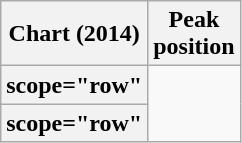<table class="wikitable sortable plainrowheaders" style="text-align:center;">
<tr>
<th scope="col">Chart (2014)</th>
<th scope="col">Peak<br>position</th>
</tr>
<tr>
<th>scope="row" </th>
</tr>
<tr>
<th>scope="row" </th>
</tr>
</table>
